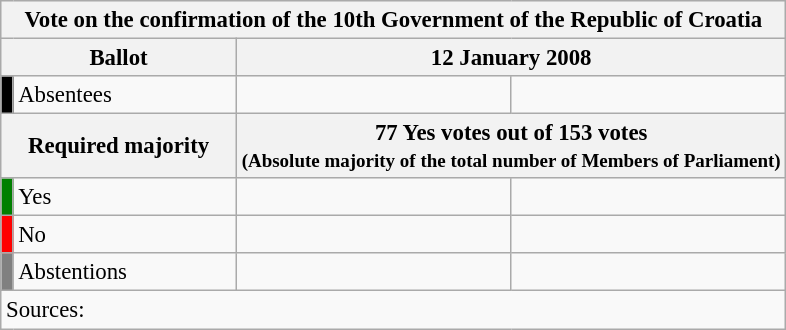<table class="wikitable" style="text-align:center; font-size:95%;">
<tr style="background:#e9e9e9;">
<th colspan="4">Vote on the confirmation of the 10th Government of the Republic of Croatia</th>
</tr>
<tr>
<th colspan="2" style="width:150px;">Ballot</th>
<th colspan="2" style="width:150px;">12 January 2008</th>
</tr>
<tr>
<th style="background:black;"></th>
<td style="text-align:left;">Absentees</td>
<td></td>
<td></td>
</tr>
<tr>
<th colspan="2">Required majority</th>
<th colspan="2"><strong>77 Yes votes out of 153 votes<br><small>(Absolute majority of the total number of Members of Parliament)</small></strong></th>
</tr>
<tr>
<th style="width:1px; background:green;"></th>
<td style="text-align:left;">Yes</td>
<td></td>
<td></td>
</tr>
<tr>
<th style="background:red;"></th>
<td style="text-align:left;">No</td>
<td></td>
<td></td>
</tr>
<tr>
<th style="background:gray;"></th>
<td style="text-align:left;">Abstentions</td>
<td></td>
<td></td>
</tr>
<tr>
<td style="text-align:left;" colspan="4">Sources:</td>
</tr>
</table>
